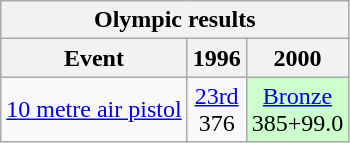<table class="wikitable" style="text-align: center">
<tr>
<th colspan=3>Olympic results</th>
</tr>
<tr>
<th>Event</th>
<th>1996</th>
<th>2000</th>
</tr>
<tr>
<td align=left><a href='#'>10 metre air pistol</a></td>
<td><a href='#'>23rd</a><br>376</td>
<td style="background: #ccffcc"> <a href='#'>Bronze</a><br>385+99.0</td>
</tr>
</table>
